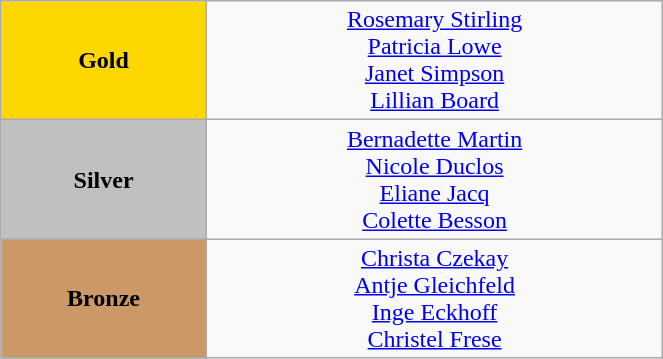<table class="wikitable" style="text-align:center; " width="35%">
<tr>
<td bgcolor="gold"><strong>Gold</strong></td>
<td><a href='#'>Rosemary Stirling</a><br><a href='#'>Patricia Lowe</a><br><a href='#'>Janet Simpson</a><br><a href='#'>Lillian Board</a><br><small><em></em></small></td>
</tr>
<tr>
<td bgcolor="silver"><strong>Silver</strong></td>
<td><a href='#'>Bernadette Martin</a><br><a href='#'>Nicole Duclos</a><br><a href='#'>Eliane Jacq</a><br><a href='#'>Colette Besson</a><br><small><em></em></small></td>
</tr>
<tr>
<td bgcolor="CC9966"><strong>Bronze</strong></td>
<td><a href='#'>Christa Czekay</a><br><a href='#'>Antje Gleichfeld</a><br><a href='#'>Inge Eckhoff</a><br><a href='#'>Christel Frese</a><br><small><em></em></small></td>
</tr>
</table>
